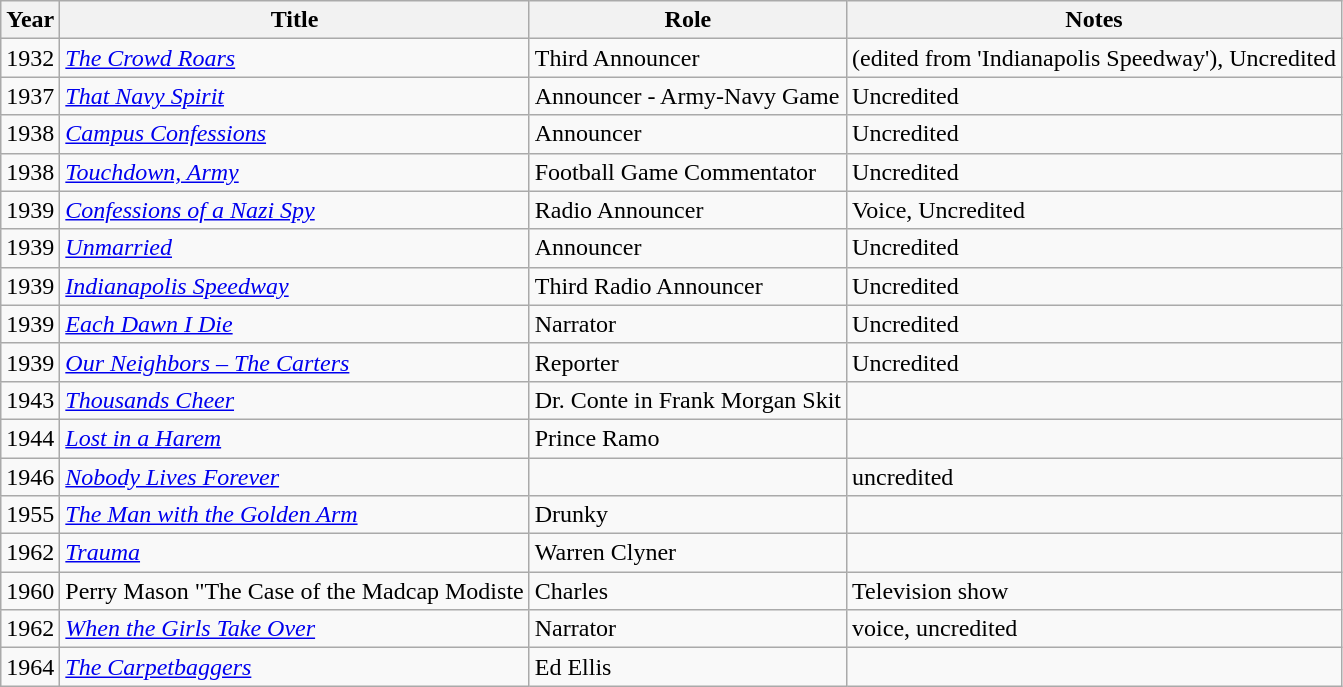<table class="wikitable">
<tr>
<th>Year</th>
<th>Title</th>
<th>Role</th>
<th>Notes</th>
</tr>
<tr>
<td>1932</td>
<td><em><a href='#'>The Crowd Roars</a></em></td>
<td>Third Announcer</td>
<td>(edited from 'Indianapolis Speedway'), Uncredited</td>
</tr>
<tr>
<td>1937</td>
<td><em><a href='#'>That Navy Spirit</a></em></td>
<td>Announcer - Army-Navy Game</td>
<td>Uncredited</td>
</tr>
<tr>
<td>1938</td>
<td><em><a href='#'>Campus Confessions</a></em></td>
<td>Announcer</td>
<td>Uncredited</td>
</tr>
<tr>
<td>1938</td>
<td><em><a href='#'>Touchdown, Army</a></em></td>
<td>Football Game Commentator</td>
<td>Uncredited</td>
</tr>
<tr>
<td>1939</td>
<td><em><a href='#'>Confessions of a Nazi Spy</a></em></td>
<td>Radio Announcer</td>
<td>Voice, Uncredited</td>
</tr>
<tr>
<td>1939</td>
<td><em><a href='#'>Unmarried</a></em></td>
<td>Announcer</td>
<td>Uncredited</td>
</tr>
<tr>
<td>1939</td>
<td><em><a href='#'>Indianapolis Speedway</a></em></td>
<td>Third Radio Announcer</td>
<td>Uncredited</td>
</tr>
<tr>
<td>1939</td>
<td><em><a href='#'>Each Dawn I Die</a></em></td>
<td>Narrator</td>
<td>Uncredited</td>
</tr>
<tr>
<td>1939</td>
<td><em><a href='#'>Our Neighbors – The Carters</a></em></td>
<td>Reporter</td>
<td>Uncredited</td>
</tr>
<tr>
<td>1943</td>
<td><em><a href='#'>Thousands Cheer</a></em></td>
<td>Dr. Conte in Frank Morgan Skit</td>
<td></td>
</tr>
<tr>
<td>1944</td>
<td><em><a href='#'>Lost in a Harem</a></em></td>
<td>Prince Ramo</td>
<td></td>
</tr>
<tr>
<td>1946</td>
<td><em><a href='#'>Nobody Lives Forever</a></em></td>
<td></td>
<td>uncredited</td>
</tr>
<tr>
<td>1955</td>
<td><em><a href='#'>The Man with the Golden Arm</a></em></td>
<td>Drunky</td>
<td></td>
</tr>
<tr>
<td>1962</td>
<td><em><a href='#'>Trauma</a></em></td>
<td>Warren Clyner</td>
<td></td>
</tr>
<tr>
<td>1960</td>
<td>Perry Mason  "The Case of the Madcap Modiste</td>
<td>Charles</td>
<td>Television show</td>
</tr>
<tr>
<td>1962</td>
<td><em><a href='#'>When the Girls Take Over</a></em></td>
<td>Narrator</td>
<td>voice, uncredited</td>
</tr>
<tr>
<td>1964</td>
<td><em><a href='#'>The Carpetbaggers</a></em></td>
<td>Ed Ellis</td>
<td></td>
</tr>
</table>
